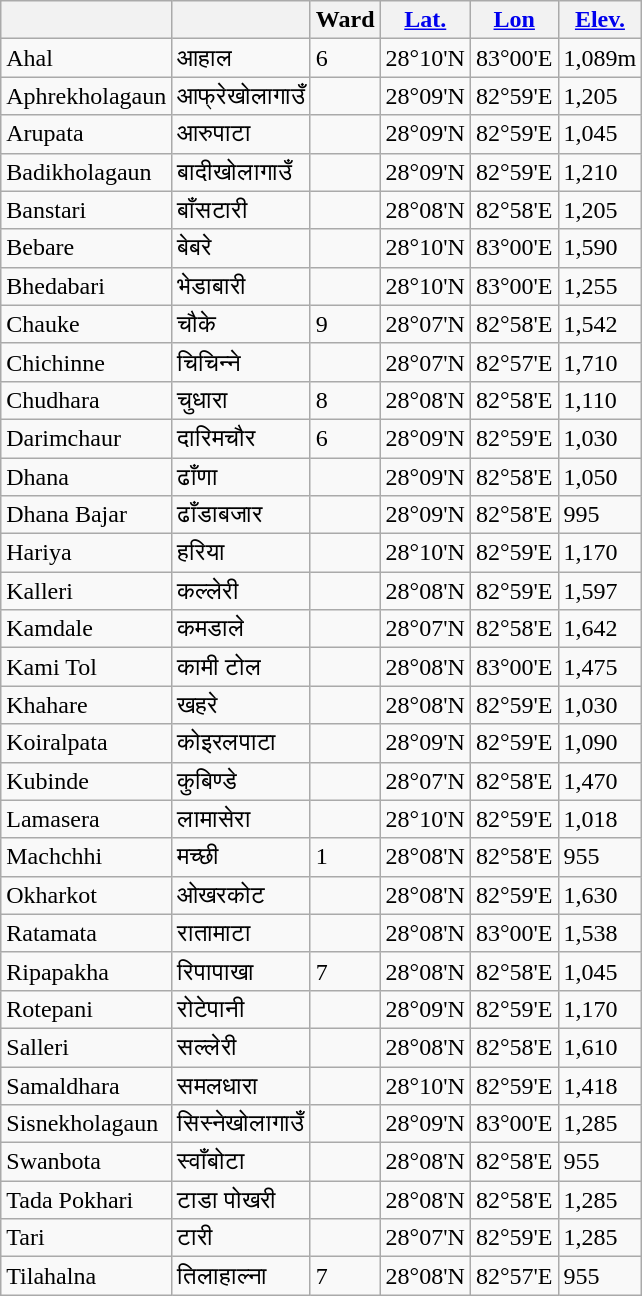<table class="wikitable">
<tr>
<th></th>
<th></th>
<th>Ward</th>
<th><a href='#'>Lat.</a></th>
<th><a href='#'>Lon</a></th>
<th><a href='#'>Elev.</a></th>
</tr>
<tr>
<td>Ahal</td>
<td>आहाल</td>
<td>6</td>
<td>28°10'N</td>
<td>83°00'E</td>
<td>1,089m</td>
</tr>
<tr>
<td>Aphrekholagaun</td>
<td>आफ्रेखोलागाउँ</td>
<td></td>
<td>28°09'N</td>
<td>82°59'E</td>
<td>1,205</td>
</tr>
<tr>
<td>Arupata</td>
<td>आरुपाटा</td>
<td></td>
<td>28°09'N</td>
<td>82°59'E</td>
<td>1,045</td>
</tr>
<tr>
<td>Badikholagaun</td>
<td>बादीखोलागाउँ</td>
<td></td>
<td>28°09'N</td>
<td>82°59'E</td>
<td>1,210</td>
</tr>
<tr>
<td>Banstari</td>
<td>बाँसटारी</td>
<td></td>
<td>28°08'N</td>
<td>82°58'E</td>
<td>1,205</td>
</tr>
<tr>
<td>Bebare</td>
<td>बेबरे</td>
<td></td>
<td>28°10'N</td>
<td>83°00'E</td>
<td>1,590</td>
</tr>
<tr>
<td>Bhedabari</td>
<td>भेडाबारी</td>
<td></td>
<td>28°10'N</td>
<td>83°00'E</td>
<td>1,255</td>
</tr>
<tr>
<td>Chauke</td>
<td>चौके</td>
<td>9</td>
<td>28°07'N</td>
<td>82°58'E</td>
<td>1,542</td>
</tr>
<tr>
<td>Chichinne</td>
<td>चिचिन्ने</td>
<td></td>
<td>28°07'N</td>
<td>82°57'E</td>
<td>1,710</td>
</tr>
<tr>
<td>Chudhara</td>
<td>चुधारा</td>
<td>8</td>
<td>28°08'N</td>
<td>82°58'E</td>
<td>1,110</td>
</tr>
<tr>
<td>Darimchaur</td>
<td>दारिमचौर</td>
<td>6</td>
<td>28°09'N</td>
<td>82°59'E</td>
<td>1,030</td>
</tr>
<tr>
<td>Dhana</td>
<td>ढाँणा</td>
<td></td>
<td>28°09'N</td>
<td>82°58'E</td>
<td>1,050</td>
</tr>
<tr>
<td>Dhana Bajar</td>
<td>ढाँडाबजार</td>
<td></td>
<td>28°09'N</td>
<td>82°58'E</td>
<td> 995</td>
</tr>
<tr>
<td>Hariya</td>
<td>हरिया</td>
<td></td>
<td>28°10'N</td>
<td>82°59'E</td>
<td>1,170</td>
</tr>
<tr>
<td>Kalleri</td>
<td>कल्लेरी</td>
<td></td>
<td>28°08'N</td>
<td>82°59'E</td>
<td>1,597</td>
</tr>
<tr>
<td>Kamdale</td>
<td>कमडाले</td>
<td></td>
<td>28°07'N</td>
<td>82°58'E</td>
<td>1,642</td>
</tr>
<tr>
<td>Kami Tol</td>
<td>कामी टोल</td>
<td></td>
<td>28°08'N</td>
<td>83°00'E</td>
<td>1,475</td>
</tr>
<tr>
<td>Khahare</td>
<td>खहरे</td>
<td></td>
<td>28°08'N</td>
<td>82°59'E</td>
<td>1,030</td>
</tr>
<tr>
<td>Koiralpata</td>
<td>कोइरलपाटा</td>
<td></td>
<td>28°09'N</td>
<td>82°59'E</td>
<td>1,090</td>
</tr>
<tr>
<td>Kubinde</td>
<td>कुबिण्डे</td>
<td></td>
<td>28°07'N</td>
<td>82°58'E</td>
<td>1,470</td>
</tr>
<tr>
<td>Lamasera</td>
<td>लामासेरा</td>
<td></td>
<td>28°10'N</td>
<td>82°59'E</td>
<td>1,018</td>
</tr>
<tr>
<td>Machchhi</td>
<td>मच्छी</td>
<td>1</td>
<td>28°08'N</td>
<td>82°58'E</td>
<td> 955</td>
</tr>
<tr>
<td>Okharkot</td>
<td>ओखरकोट</td>
<td></td>
<td>28°08'N</td>
<td>82°59'E</td>
<td>1,630</td>
</tr>
<tr>
<td>Ratamata</td>
<td>रातामाटा</td>
<td></td>
<td>28°08'N</td>
<td>83°00'E</td>
<td>1,538</td>
</tr>
<tr>
<td>Ripapakha</td>
<td>रिपापाखा</td>
<td>7</td>
<td>28°08'N</td>
<td>82°58'E</td>
<td>1,045</td>
</tr>
<tr>
<td>Rotepani</td>
<td>रोटेपानी</td>
<td></td>
<td>28°09'N</td>
<td>82°59'E</td>
<td>1,170</td>
</tr>
<tr>
<td>Salleri</td>
<td>सल्लेरी</td>
<td></td>
<td>28°08'N</td>
<td>82°58'E</td>
<td>1,610</td>
</tr>
<tr>
<td>Samaldhara</td>
<td>समलधारा</td>
<td></td>
<td>28°10'N</td>
<td>82°59'E</td>
<td>1,418</td>
</tr>
<tr>
<td>Sisnekholagaun</td>
<td>सिस्नेखोलागाउँ</td>
<td></td>
<td>28°09'N</td>
<td>83°00'E</td>
<td>1,285</td>
</tr>
<tr>
<td>Swanbota</td>
<td>स्वाँबोटा</td>
<td></td>
<td>28°08'N</td>
<td>82°58'E</td>
<td> 955</td>
</tr>
<tr>
<td>Tada Pokhari</td>
<td>टाडा पोखरी</td>
<td></td>
<td>28°08'N</td>
<td>82°58'E</td>
<td>1,285</td>
</tr>
<tr>
<td>Tari</td>
<td>टारी</td>
<td></td>
<td>28°07'N</td>
<td>82°59'E</td>
<td>1,285</td>
</tr>
<tr>
<td>Tilahalna</td>
<td>तिलाहाल्ना</td>
<td>7</td>
<td>28°08'N</td>
<td>82°57'E</td>
<td> 955</td>
</tr>
</table>
